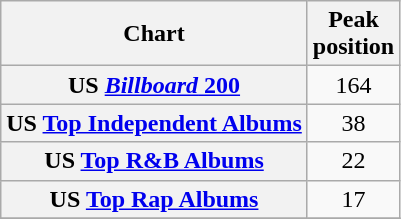<table class="wikitable plainrowheaders sortable" style="text-align:center;" border="1">
<tr>
<th scope="col">Chart</th>
<th scope="col">Peak<br>position</th>
</tr>
<tr>
<th scope="row">US <a href='#'><em>Billboard</em> 200</a></th>
<td>164</td>
</tr>
<tr>
<th scope="row">US <a href='#'>Top Independent Albums</a></th>
<td>38</td>
</tr>
<tr>
<th scope="row">US <a href='#'>Top R&B Albums</a></th>
<td>22</td>
</tr>
<tr>
<th scope="row">US <a href='#'>Top Rap Albums</a></th>
<td>17</td>
</tr>
<tr>
</tr>
</table>
